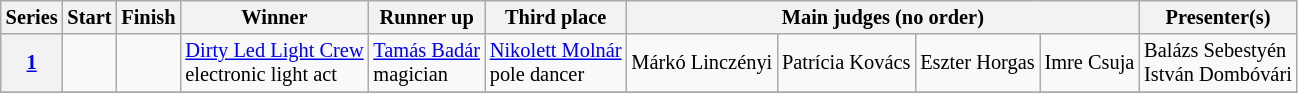<table class="wikitable" style="font-size:85%;">
<tr>
<th scope="col">Series</th>
<th scope="col">Start</th>
<th scope="col">Finish</th>
<th scope="col">Winner</th>
<th scope="col">Runner up</th>
<th scope="col">Third place</th>
<th scope="col" colspan="4">Main judges (no order)</th>
<th scope="col">Presenter(s)</th>
</tr>
<tr>
<th scope="row"><a href='#'>1</a></th>
<td></td>
<td></td>
<td><a href='#'>Dirty Led Light Crew</a><br>electronic light act</td>
<td><a href='#'>Tamás Badár</a><br>magician</td>
<td><a href='#'>Nikolett Molnár</a><br>pole dancer</td>
<td>Márkó Linczényi</td>
<td>Patrícia Kovács</td>
<td>Eszter Horgas</td>
<td>Imre Csuja</td>
<td>Balázs Sebestyén<br>István Dombóvári</td>
</tr>
<tr>
</tr>
</table>
